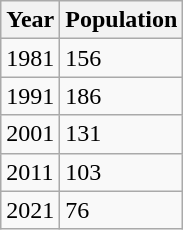<table class="wikitable">
<tr>
<th>Year</th>
<th>Population</th>
</tr>
<tr>
<td>1981</td>
<td>156</td>
</tr>
<tr>
<td>1991</td>
<td>186</td>
</tr>
<tr>
<td>2001</td>
<td>131</td>
</tr>
<tr>
<td>2011</td>
<td>103</td>
</tr>
<tr>
<td>2021</td>
<td>76</td>
</tr>
</table>
